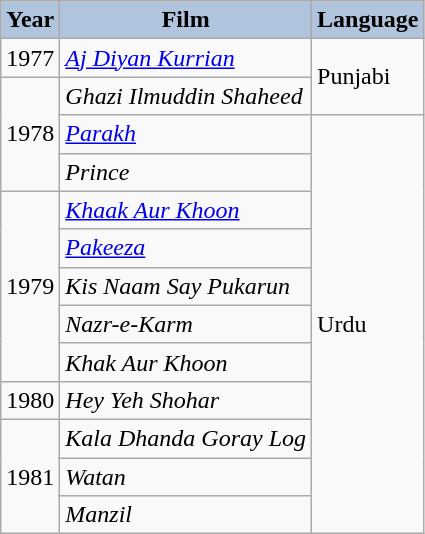<table class="wikitable sortable plainrowheaders">
<tr>
<th style="background:#B0C4DE;">Year</th>
<th style="background:#B0C4DE;">Film</th>
<th style="background:#B0C4DE;">Language</th>
</tr>
<tr>
<td>1977</td>
<td><em><a href='#'>Aj Diyan Kurrian</a></em></td>
<td rowspan="2">Punjabi</td>
</tr>
<tr>
<td rowspan="3">1978</td>
<td><em>Ghazi Ilmuddin Shaheed</em></td>
</tr>
<tr>
<td><em><a href='#'>Parakh</a></em></td>
<td rowspan="11">Urdu</td>
</tr>
<tr>
<td><em>Prince</em></td>
</tr>
<tr>
<td rowspan="5">1979</td>
<td><em><a href='#'> Khaak Aur Khoon</a></em></td>
</tr>
<tr>
<td><em><a href='#'>Pakeeza</a></em></td>
</tr>
<tr>
<td><em>Kis Naam Say Pukarun</em></td>
</tr>
<tr>
<td><em>Nazr-e-Karm</em></td>
</tr>
<tr>
<td><em>Khak Aur Khoon</em></td>
</tr>
<tr>
<td>1980</td>
<td><em>Hey Yeh Shohar</em></td>
</tr>
<tr>
<td rowspan="3">1981</td>
<td><em>Kala Dhanda Goray Log</em></td>
</tr>
<tr>
<td><em>Watan</em></td>
</tr>
<tr>
<td><em>Manzil</em></td>
</tr>
</table>
